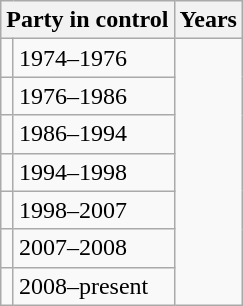<table class="wikitable">
<tr>
<th colspan="2">Party in control</th>
<th>Years</th>
</tr>
<tr>
<td></td>
<td>1974–1976</td>
</tr>
<tr>
<td></td>
<td>1976–1986</td>
</tr>
<tr>
<td></td>
<td>1986–1994</td>
</tr>
<tr>
<td></td>
<td>1994–1998</td>
</tr>
<tr>
<td></td>
<td>1998–2007</td>
</tr>
<tr>
<td></td>
<td>2007–2008</td>
</tr>
<tr>
<td></td>
<td>2008–present</td>
</tr>
</table>
